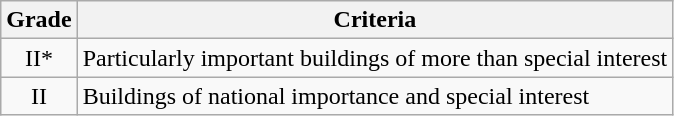<table class="wikitable">
<tr>
<th>Grade</th>
<th>Criteria</th>
</tr>
<tr>
<td align="center" >II*</td>
<td>Particularly important buildings of more than special interest</td>
</tr>
<tr>
<td align="center" >II</td>
<td>Buildings of national importance and special interest</td>
</tr>
</table>
